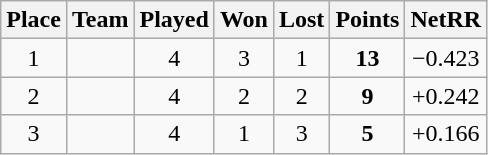<table class="wikitable">
<tr>
<th>Place</th>
<th>Team</th>
<th>Played</th>
<th>Won</th>
<th>Lost</th>
<th>Points</th>
<th>NetRR</th>
</tr>
<tr align="center">
<td>1</td>
<td align="left"></td>
<td>4</td>
<td>3</td>
<td>1</td>
<td><strong>13</strong></td>
<td>−0.423</td>
</tr>
<tr align="center">
<td>2</td>
<td align="left"></td>
<td>4</td>
<td>2</td>
<td>2</td>
<td><strong>9</strong></td>
<td>+0.242</td>
</tr>
<tr align="center">
<td>3</td>
<td align="left"></td>
<td>4</td>
<td>1</td>
<td>3</td>
<td><strong>5</strong></td>
<td>+0.166</td>
</tr>
</table>
